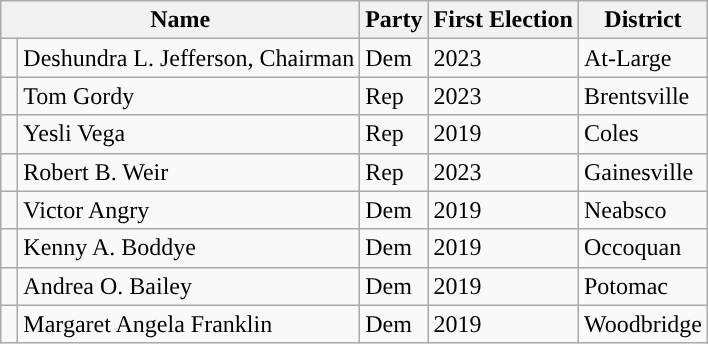<table class=wikitable>
<tr>
<th colspan=2 align=center>Name</th>
<th valign=bottom>Party</th>
<th valign=bottom>First Election</th>
<th valign=bottom>District</th>
</tr>
<tr>
<td style="background-color:"> </td>
<td>Deshundra L. Jefferson, Chairman</td>
<td>Dem</td>
<td>2023</td>
<td>At-Large</td>
</tr>
<tr>
<td style="background-color:"> </td>
<td>Tom Gordy</td>
<td>Rep</td>
<td>2023</td>
<td>Brentsville</td>
</tr>
<tr>
<td style="background-color:"> </td>
<td>Yesli Vega</td>
<td>Rep</td>
<td>2019</td>
<td>Coles</td>
</tr>
<tr>
<td style="background-color:"> </td>
<td>Robert B. Weir</td>
<td>Rep</td>
<td>2023</td>
<td>Gainesville</td>
</tr>
<tr>
<td style="background-color:"> </td>
<td>Victor Angry</td>
<td>Dem</td>
<td>2019</td>
<td>Neabsco</td>
</tr>
<tr>
<td style="background-color:"> </td>
<td>Kenny A. Boddye</td>
<td>Dem</td>
<td>2019</td>
<td>Occoquan</td>
</tr>
<tr>
<td style="background-color:"> </td>
<td>Andrea O. Bailey</td>
<td>Dem</td>
<td>2019</td>
<td>Potomac</td>
</tr>
<tr>
<td style="background-color:"> </td>
<td>Margaret Angela Franklin</td>
<td>Dem</td>
<td>2019</td>
<td>Woodbridge</td>
</tr>
</table>
